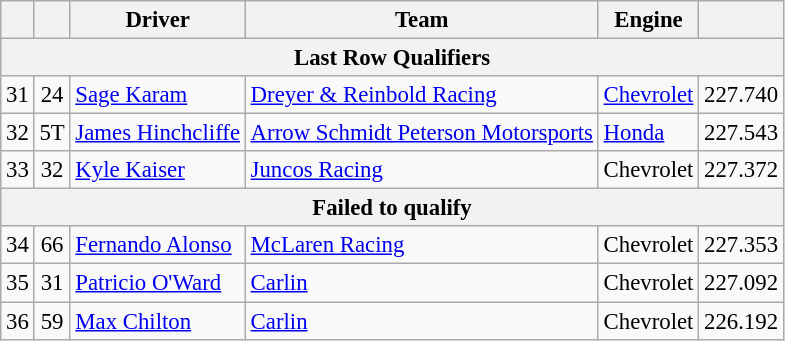<table class="wikitable" style="font-size:95%;">
<tr>
<th></th>
<th></th>
<th>Driver</th>
<th>Team</th>
<th>Engine</th>
<th></th>
</tr>
<tr>
<th colspan=6>Last Row Qualifiers</th>
</tr>
<tr>
<td style="text-align:center;">31</td>
<td style="text-align:center;">24</td>
<td> <a href='#'>Sage Karam</a></td>
<td><a href='#'>Dreyer & Reinbold Racing</a></td>
<td><a href='#'>Chevrolet</a></td>
<td style="text-align:center;">227.740</td>
</tr>
<tr>
<td style="text-align:center;">32</td>
<td style="text-align:center;">5T</td>
<td> <a href='#'>James Hinchcliffe</a></td>
<td><a href='#'>Arrow Schmidt Peterson Motorsports</a></td>
<td><a href='#'>Honda</a></td>
<td style="text-align:center;">227.543</td>
</tr>
<tr>
<td style="text-align:center;">33</td>
<td style="text-align:center;">32</td>
<td> <a href='#'>Kyle Kaiser</a></td>
<td><a href='#'>Juncos Racing</a></td>
<td>Chevrolet</td>
<td style="text-align:center;">227.372</td>
</tr>
<tr>
<th colspan=6>Failed to qualify</th>
</tr>
<tr>
<td style="text-align:center;">34</td>
<td style="text-align:center;">66</td>
<td> <a href='#'>Fernando Alonso</a></td>
<td><a href='#'>McLaren Racing</a></td>
<td>Chevrolet</td>
<td style="text-align:center;">227.353</td>
</tr>
<tr>
<td style="text-align:center;">35</td>
<td style="text-align:center;">31</td>
<td> <a href='#'>Patricio O'Ward</a> </td>
<td><a href='#'>Carlin</a></td>
<td>Chevrolet</td>
<td style="text-align:center;">227.092</td>
</tr>
<tr>
<td style="text-align:center;">36</td>
<td style="text-align:center;">59</td>
<td> <a href='#'>Max Chilton</a></td>
<td><a href='#'>Carlin</a></td>
<td>Chevrolet</td>
<td style="text-align:center;">226.192</td>
</tr>
</table>
